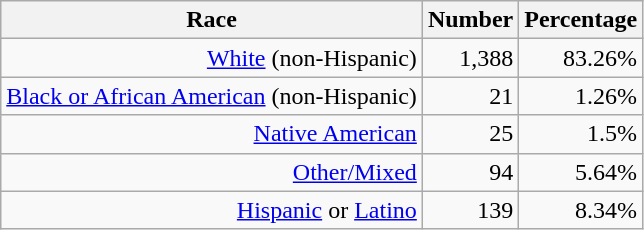<table class="wikitable sortable" style="text-align:right">
<tr>
<th scope="col">Race</th>
<th scope="col">Number</th>
<th scope="col">Percentage</th>
</tr>
<tr>
<td><a href='#'>White</a> (non-Hispanic)</td>
<td>1,388</td>
<td>83.26%</td>
</tr>
<tr>
<td><a href='#'>Black or African American</a> (non-Hispanic)</td>
<td>21</td>
<td>1.26%</td>
</tr>
<tr>
<td><a href='#'>Native American</a></td>
<td>25</td>
<td>1.5%</td>
</tr>
<tr>
<td><a href='#'>Other/Mixed</a></td>
<td>94</td>
<td>5.64%</td>
</tr>
<tr>
<td><a href='#'>Hispanic</a> or <a href='#'>Latino</a></td>
<td>139</td>
<td>8.34%</td>
</tr>
</table>
